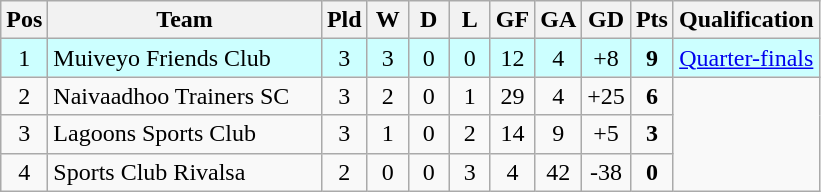<table class="wikitable" style="text-align:center">
<tr>
<th style="width:20px;" abbr="Position">Pos</th>
<th width=175>Team</th>
<th style="width:20px;" abbr="Played">Pld</th>
<th style="width:20px;" abbr="Won">W</th>
<th style="width:20px;" abbr="Drawn">D</th>
<th style="width:20px;" abbr="Lost">L</th>
<th style="width:20px;" abbr="Goals for">GF</th>
<th style="width:20px;" abbr="Goals against">GA</th>
<th style="width:20px;" abbr="Goal difference">GD</th>
<th style="width:20px;" abbr="Points">Pts</th>
<th style="width:20px;">Qualification</th>
</tr>
<tr style="background:#cff;">
<td>1</td>
<td align=left>Muiveyo Friends Club</td>
<td>3</td>
<td>3</td>
<td>0</td>
<td>0</td>
<td>12</td>
<td>4</td>
<td>+8</td>
<td><strong>9</strong></td>
<td><a href='#'>Quarter-finals</a></td>
</tr>
<tr>
<td>2</td>
<td align=left>Naivaadhoo Trainers SC</td>
<td>3</td>
<td>2</td>
<td>0</td>
<td>1</td>
<td>29</td>
<td>4</td>
<td>+25</td>
<td><strong>6</strong></td>
</tr>
<tr>
<td>3</td>
<td align=left>Lagoons Sports Club</td>
<td>3</td>
<td>1</td>
<td>0</td>
<td>2</td>
<td>14</td>
<td>9</td>
<td>+5</td>
<td><strong>3</strong></td>
</tr>
<tr>
<td>4</td>
<td align=left>Sports Club Rivalsa</td>
<td>2</td>
<td>0</td>
<td>0</td>
<td>3</td>
<td>4</td>
<td>42</td>
<td>-38</td>
<td><strong>0</strong></td>
</tr>
</table>
